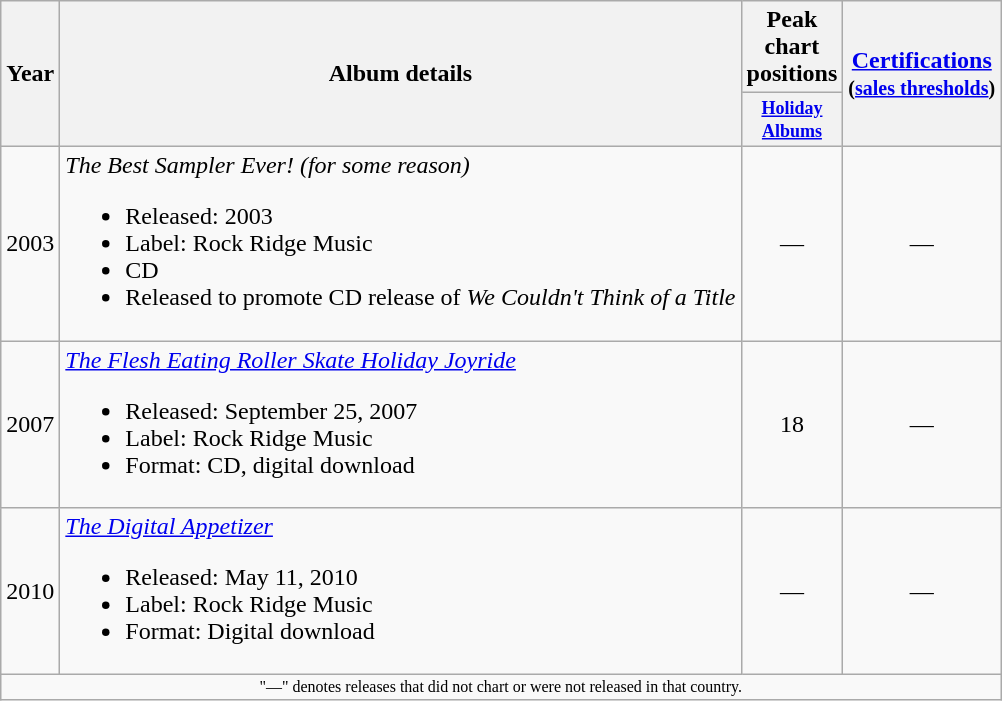<table class="wikitable" border="1">
<tr>
<th rowspan="2">Year</th>
<th rowspan="2">Album details</th>
<th colspan="1">Peak chart positions</th>
<th rowspan="2"><a href='#'>Certifications</a><br><small>(<a href='#'>sales thresholds</a>)</small></th>
</tr>
<tr>
<th style="width:3em;font-size:75%;"><a href='#'>Holiday Albums</a></th>
</tr>
<tr>
<td align="center">2003</td>
<td><em>The Best Sampler Ever! (for some reason)</em><br><ul><li>Released: 2003</li><li>Label: Rock Ridge Music</li><li>CD</li><li>Released to promote CD release of <em>We Couldn't Think of a Title</em></li></ul></td>
<td align="center">—</td>
<td align="center">—</td>
</tr>
<tr>
<td align="center">2007</td>
<td><em><a href='#'>The Flesh Eating Roller Skate Holiday Joyride</a></em><br><ul><li>Released: September 25, 2007</li><li>Label: Rock Ridge Music</li><li>Format: CD, digital download</li></ul></td>
<td align="center">18</td>
<td align="center">—</td>
</tr>
<tr>
<td align="center">2010</td>
<td><em><a href='#'>The Digital Appetizer</a></em><br><ul><li>Released: May 11, 2010</li><li>Label: Rock Ridge Music</li><li>Format: Digital download</li></ul></td>
<td align="center">—</td>
<td align="center">—</td>
</tr>
<tr>
<td align="center" colspan="13" style="font-size: 8pt">"—" denotes releases that did not chart or were not released in that country.</td>
</tr>
</table>
